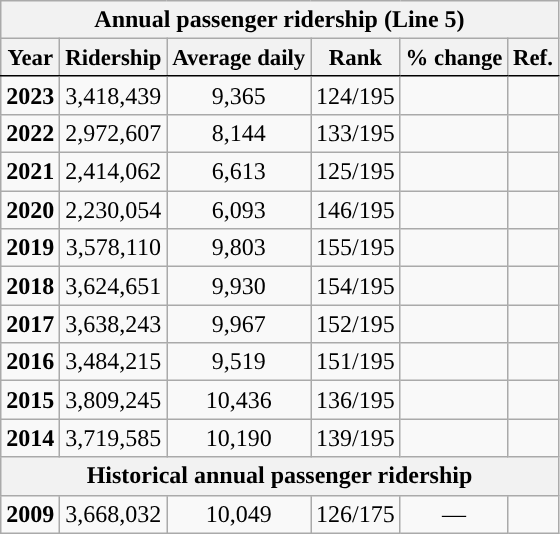<table class="wikitable sortable" style="text-align:right;">
<tr>
<th colspan="6" style="background-color:#">Annual passenger ridership (Line 5)</th>
</tr>
<tr style="font-size:95%; text-align:center">
<th style="border-bottom:1px solid black">Year</th>
<th style="border-bottom:1px solid black">Ridership</th>
<th style="border-bottom:1px solid black">Average daily</th>
<th style="border-bottom:1px solid black">Rank</th>
<th style="border-bottom:1px solid black">% change</th>
<th style="border-bottom:1px solid black">Ref.</th>
</tr>
<tr style="text-align:center;">
<td><strong>2023</strong></td>
<td>3,418,439</td>
<td>9,365</td>
<td>124/195</td>
<td></td>
<td></td>
</tr>
<tr style="text-align:center;">
<td><strong>2022</strong></td>
<td>2,972,607</td>
<td>8,144</td>
<td>133/195</td>
<td></td>
<td></td>
</tr>
<tr style="text-align:center;">
<td><strong>2021</strong></td>
<td>2,414,062</td>
<td>6,613</td>
<td>125/195</td>
<td></td>
<td></td>
</tr>
<tr style="text-align:center;">
<td><strong>2020</strong></td>
<td>2,230,054</td>
<td>6,093</td>
<td>146/195</td>
<td></td>
<td></td>
</tr>
<tr style="text-align:center;">
<td><strong>2019</strong></td>
<td>3,578,110</td>
<td>9,803</td>
<td>155/195</td>
<td></td>
<td></td>
</tr>
<tr style="text-align:center;">
<td><strong>2018</strong></td>
<td>3,624,651</td>
<td>9,930</td>
<td>154/195</td>
<td></td>
<td></td>
</tr>
<tr style="text-align:center;">
<td><strong>2017</strong></td>
<td>3,638,243</td>
<td>9,967</td>
<td>152/195</td>
<td></td>
<td></td>
</tr>
<tr style="text-align:center;">
<td><strong>2016</strong></td>
<td>3,484,215</td>
<td>9,519</td>
<td>151/195</td>
<td></td>
<td></td>
</tr>
<tr style="text-align:center;">
<td><strong>2015</strong></td>
<td>3,809,245</td>
<td>10,436</td>
<td>136/195</td>
<td></td>
<td></td>
</tr>
<tr style="text-align:center;">
<td><strong>2014</strong></td>
<td>3,719,585</td>
<td>10,190</td>
<td>139/195</td>
<td></td>
<td></td>
</tr>
<tr>
<th colspan="6" style="background-color:#">Historical annual passenger ridership</th>
</tr>
<tr style="text-align:center;">
<td><strong>2009</strong></td>
<td>3,668,032</td>
<td>10,049</td>
<td>126/175</td>
<td>—</td>
<td></td>
</tr>
</table>
